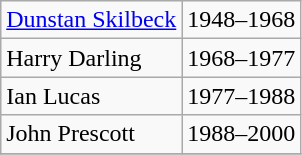<table class="wikitable">
<tr>
<td><a href='#'>Dunstan Skilbeck</a></td>
<td>1948–1968</td>
</tr>
<tr>
<td>Harry Darling</td>
<td>1968–1977</td>
</tr>
<tr>
<td>Ian Lucas</td>
<td>1977–1988</td>
</tr>
<tr>
<td>John Prescott</td>
<td>1988–2000</td>
</tr>
<tr>
</tr>
</table>
